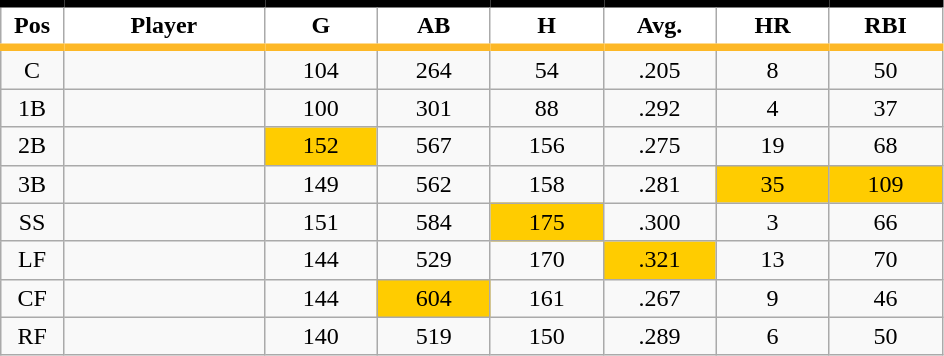<table class="wikitable sortable">
<tr>
<th style="background:#FFFFFF; border-top:#000000 5px solid; border-bottom:#FDB827 5px solid;" width="5%">Pos</th>
<th style="background:#FFFFFF; border-top:#000000 5px solid; border-bottom:#FDB827 5px solid;" width="16%">Player</th>
<th style="background:#FFFFFF; border-top:#000000 5px solid; border-bottom:#FDB827 5px solid;" width="9%">G</th>
<th style="background:#FFFFFF; border-top:#000000 5px solid; border-bottom:#FDB827 5px solid;" width="9%">AB</th>
<th style="background:#FFFFFF; border-top:#000000 5px solid; border-bottom:#FDB827 5px solid;" width="9%">H</th>
<th style="background:#FFFFFF; border-top:#000000 5px solid; border-bottom:#FDB827 5px solid;" width="9%">Avg.</th>
<th style="background:#FFFFFF; border-top:#000000 5px solid; border-bottom:#FDB827 5px solid;" width="9%">HR</th>
<th style="background:#FFFFFF; border-top:#000000 5px solid; border-bottom:#FDB827 5px solid;" width="9%">RBI</th>
</tr>
<tr align="center">
<td>C</td>
<td></td>
<td>104</td>
<td>264</td>
<td>54</td>
<td>.205</td>
<td>8</td>
<td>50</td>
</tr>
<tr align="center">
<td>1B</td>
<td></td>
<td>100</td>
<td>301</td>
<td>88</td>
<td>.292</td>
<td>4</td>
<td>37</td>
</tr>
<tr align="center">
<td>2B</td>
<td></td>
<td bgcolor="#FFCC00">152</td>
<td>567</td>
<td>156</td>
<td>.275</td>
<td>19</td>
<td>68</td>
</tr>
<tr align="center">
<td>3B</td>
<td></td>
<td>149</td>
<td>562</td>
<td>158</td>
<td>.281</td>
<td bgcolor="#FFCC00">35</td>
<td bgcolor="#FFCC00">109</td>
</tr>
<tr align="center">
<td>SS</td>
<td></td>
<td>151</td>
<td>584</td>
<td bgcolor="#FFCC00">175</td>
<td>.300</td>
<td>3</td>
<td>66</td>
</tr>
<tr align="center">
<td>LF</td>
<td></td>
<td>144</td>
<td>529</td>
<td>170</td>
<td bgcolor="#FFCC00">.321</td>
<td>13</td>
<td>70</td>
</tr>
<tr align="center">
<td>CF</td>
<td></td>
<td>144</td>
<td bgcolor="#FFCC00">604</td>
<td>161</td>
<td>.267</td>
<td>9</td>
<td>46</td>
</tr>
<tr align="center">
<td>RF</td>
<td></td>
<td>140</td>
<td>519</td>
<td>150</td>
<td>.289</td>
<td>6</td>
<td>50</td>
</tr>
</table>
